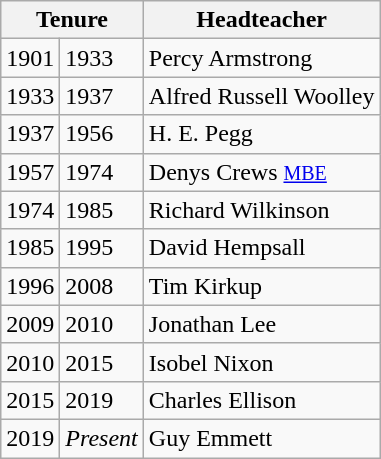<table class="wikitable">
<tr>
<th colspan=2>Tenure</th>
<th>Headteacher</th>
</tr>
<tr>
<td>1901</td>
<td>1933</td>
<td>Percy Armstrong</td>
</tr>
<tr>
<td>1933</td>
<td>1937</td>
<td>Alfred Russell Woolley</td>
</tr>
<tr>
<td>1937</td>
<td>1956</td>
<td>H. E. Pegg</td>
</tr>
<tr>
<td>1957</td>
<td>1974</td>
<td>Denys Crews <a href='#'><small>MBE</small></a></td>
</tr>
<tr>
<td>1974</td>
<td>1985</td>
<td>Richard Wilkinson</td>
</tr>
<tr>
<td>1985</td>
<td>1995</td>
<td>David Hempsall</td>
</tr>
<tr>
<td>1996</td>
<td>2008</td>
<td>Tim Kirkup</td>
</tr>
<tr>
<td>2009</td>
<td>2010</td>
<td>Jonathan Lee</td>
</tr>
<tr>
<td>2010</td>
<td>2015</td>
<td>Isobel Nixon</td>
</tr>
<tr>
<td>2015</td>
<td>2019</td>
<td>Charles Ellison</td>
</tr>
<tr>
<td>2019</td>
<td><em>Present</em></td>
<td>Guy Emmett</td>
</tr>
</table>
